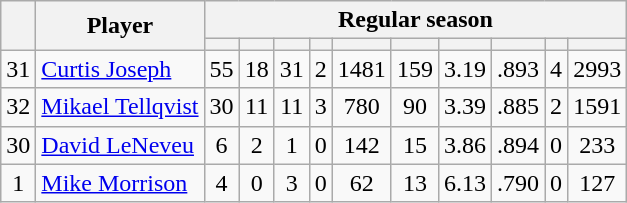<table class="wikitable plainrowheaders" style="text-align:center;">
<tr>
<th scope="col" rowspan="2"></th>
<th scope="col" rowspan="2">Player</th>
<th scope=colgroup colspan=10>Regular season</th>
</tr>
<tr>
<th scope="col"></th>
<th scope="col"></th>
<th scope="col"></th>
<th scope="col"></th>
<th scope="col"></th>
<th scope="col"></th>
<th scope="col"></th>
<th scope="col"></th>
<th scope="col"></th>
<th scope="col"></th>
</tr>
<tr>
<td scope="row">31</td>
<td align="left"><a href='#'>Curtis Joseph</a></td>
<td>55</td>
<td>18</td>
<td>31</td>
<td>2</td>
<td>1481</td>
<td>159</td>
<td>3.19</td>
<td>.893</td>
<td>4</td>
<td>2993</td>
</tr>
<tr>
<td scope="row">32</td>
<td align="left"><a href='#'>Mikael Tellqvist</a></td>
<td>30</td>
<td>11</td>
<td>11</td>
<td>3</td>
<td>780</td>
<td>90</td>
<td>3.39</td>
<td>.885</td>
<td>2</td>
<td>1591</td>
</tr>
<tr>
<td scope="row">30</td>
<td align="left"><a href='#'>David LeNeveu</a></td>
<td>6</td>
<td>2</td>
<td>1</td>
<td>0</td>
<td>142</td>
<td>15</td>
<td>3.86</td>
<td>.894</td>
<td>0</td>
<td>233</td>
</tr>
<tr>
<td scope="row">1</td>
<td align="left"><a href='#'>Mike Morrison</a></td>
<td>4</td>
<td>0</td>
<td>3</td>
<td>0</td>
<td>62</td>
<td>13</td>
<td>6.13</td>
<td>.790</td>
<td>0</td>
<td>127</td>
</tr>
</table>
